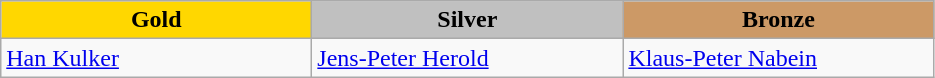<table class="wikitable" style="text-align:left">
<tr align="center">
<td width=200 bgcolor=gold><strong>Gold</strong></td>
<td width=200 bgcolor=silver><strong>Silver</strong></td>
<td width=200 bgcolor=CC9966><strong>Bronze</strong></td>
</tr>
<tr>
<td><a href='#'>Han Kulker</a><br><em></em></td>
<td><a href='#'>Jens-Peter Herold</a><br><em></em></td>
<td><a href='#'>Klaus-Peter Nabein</a><br><em></em></td>
</tr>
</table>
